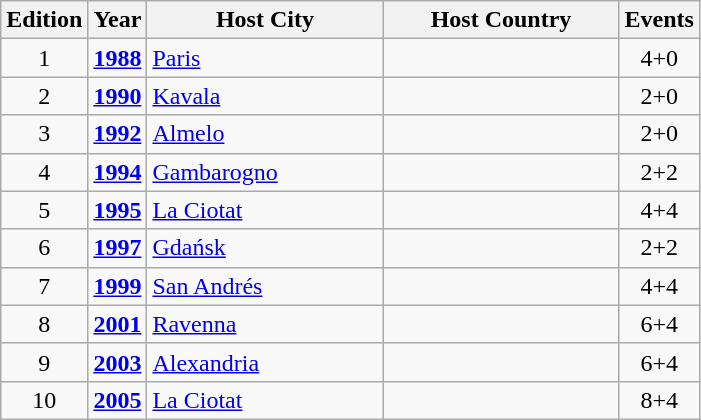<table class="wikitable" style="font-size:100%">
<tr>
<th width=30>Edition</th>
<th width=30>Year</th>
<th width=150>Host City</th>
<th width=150>Host Country</th>
<th width=30>Events</th>
</tr>
<tr>
<td align=center>1</td>
<td><strong><a href='#'>1988</a></strong></td>
<td><a href='#'>Paris</a></td>
<td></td>
<td align=center>4+0</td>
</tr>
<tr>
<td align=center>2</td>
<td><strong><a href='#'>1990</a></strong></td>
<td><a href='#'>Kavala</a></td>
<td></td>
<td align=center>2+0</td>
</tr>
<tr>
<td align=center>3</td>
<td><strong><a href='#'>1992</a></strong></td>
<td><a href='#'>Almelo</a></td>
<td></td>
<td align=center>2+0</td>
</tr>
<tr>
<td align=center>4</td>
<td><strong><a href='#'>1994</a></strong></td>
<td><a href='#'>Gambarogno</a></td>
<td></td>
<td align=center>2+2</td>
</tr>
<tr>
<td align=center>5</td>
<td><strong><a href='#'>1995</a></strong></td>
<td><a href='#'>La Ciotat</a></td>
<td></td>
<td align=center>4+4</td>
</tr>
<tr>
<td align=center>6</td>
<td><strong><a href='#'>1997</a></strong></td>
<td><a href='#'>Gdańsk</a></td>
<td></td>
<td align=center>2+2</td>
</tr>
<tr>
<td align=center>7</td>
<td><strong><a href='#'>1999</a></strong></td>
<td><a href='#'>San Andrés</a></td>
<td></td>
<td align=center>4+4</td>
</tr>
<tr>
<td align=center>8</td>
<td><strong><a href='#'>2001</a></strong></td>
<td><a href='#'>Ravenna</a></td>
<td></td>
<td align=center>6+4</td>
</tr>
<tr>
<td align=center>9</td>
<td><strong><a href='#'>2003</a></strong></td>
<td><a href='#'>Alexandria</a></td>
<td></td>
<td align=center>6+4</td>
</tr>
<tr>
<td align=center>10</td>
<td><strong><a href='#'>2005</a></strong></td>
<td><a href='#'>La Ciotat</a></td>
<td></td>
<td align=center>8+4</td>
</tr>
</table>
